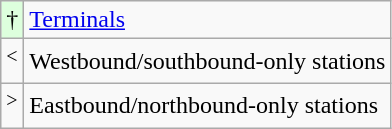<table class="wikitable" style="font-size:100%;">
<tr>
<td style="background-color:#ddffdd">†</td>
<td><a href='#'>Terminals</a></td>
</tr>
<tr>
<td><sup><</sup></td>
<td>Westbound/southbound-only stations</td>
</tr>
<tr>
<td><sup>></sup></td>
<td>Eastbound/northbound-only stations</td>
</tr>
</table>
